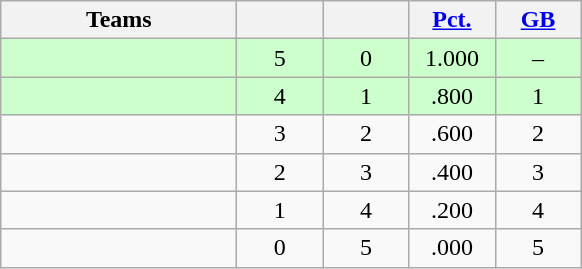<table class="wikitable" style="text-align:center;">
<tr>
<th width=150px>Teams</th>
<th width=50px></th>
<th width=50px></th>
<th width=50px><a href='#'>Pct.</a></th>
<th width=50px><a href='#'>GB</a></th>
</tr>
<tr style="background-color:#cfc">
<td align=left></td>
<td>5</td>
<td>0</td>
<td>1.000</td>
<td>–</td>
</tr>
<tr style="background-color:#cfc">
<td align=left></td>
<td>4</td>
<td>1</td>
<td>.800</td>
<td>1</td>
</tr>
<tr>
<td align=left></td>
<td>3</td>
<td>2</td>
<td>.600</td>
<td>2</td>
</tr>
<tr>
<td align=left></td>
<td>2</td>
<td>3</td>
<td>.400</td>
<td>3</td>
</tr>
<tr>
<td align=left></td>
<td>1</td>
<td>4</td>
<td>.200</td>
<td>4</td>
</tr>
<tr>
<td align=left></td>
<td>0</td>
<td>5</td>
<td>.000</td>
<td>5</td>
</tr>
</table>
